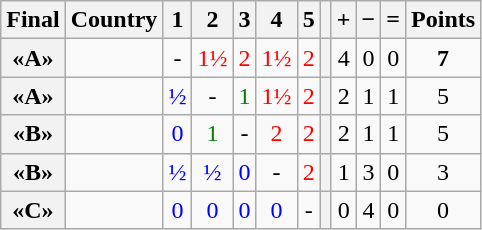<table class="wikitable" style="text-align:center">
<tr>
<th>Final</th>
<th>Country</th>
<th>1</th>
<th>2</th>
<th>3</th>
<th>4</th>
<th>5</th>
<th></th>
<th>+</th>
<th>−</th>
<th>=</th>
<th>Points</th>
</tr>
<tr>
<th>«A»</th>
<td style="text-align: left"></td>
<td>-</td>
<td style="color:red;">1½</td>
<td style="color:red;">2</td>
<td style="color:red;">1½</td>
<td style="color:red;">2</td>
<th></th>
<td>4</td>
<td>0</td>
<td>0</td>
<td><strong>7</strong></td>
</tr>
<tr>
<th>«A»</th>
<td style="text-align: left"></td>
<td style="color:blue;">½</td>
<td>-</td>
<td style="color:green;">1</td>
<td style="color:red;">1½</td>
<td style="color:red;">2</td>
<th></th>
<td>2</td>
<td>1</td>
<td>1</td>
<td>5</td>
</tr>
<tr>
<th>«B»</th>
<td style="text-align: left"></td>
<td style="color:blue;">0</td>
<td style="color:green;">1</td>
<td>-</td>
<td style="color:red;">2</td>
<td style="color:red;">2</td>
<th></th>
<td>2</td>
<td>1</td>
<td>1</td>
<td>5</td>
</tr>
<tr>
<th>«B»</th>
<td style="text-align: left"></td>
<td style="color:blue;">½</td>
<td style="color:blue;">½</td>
<td style="color:blue;">0</td>
<td>-</td>
<td style="color:red;">2</td>
<th></th>
<td>1</td>
<td>3</td>
<td>0</td>
<td>3</td>
</tr>
<tr>
<th>«C»</th>
<td style="text-align: left"></td>
<td style="color:blue;">0</td>
<td style="color:blue;">0</td>
<td style="color:blue;">0</td>
<td style="color:blue;">0</td>
<td>-</td>
<th></th>
<td>0</td>
<td>4</td>
<td>0</td>
<td>0</td>
</tr>
</table>
